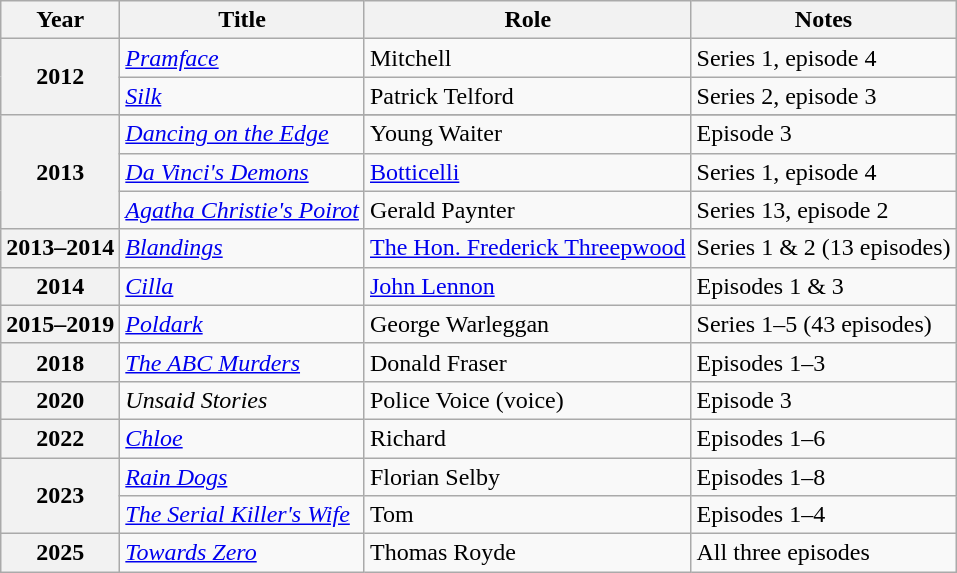<table class="wikitable plainrowheaders">
<tr>
<th>Year</th>
<th>Title</th>
<th>Role</th>
<th>Notes</th>
</tr>
<tr>
<th scope="row" rowspan="2">2012</th>
<td><em><a href='#'>Pramface</a></em></td>
<td>Mitchell</td>
<td>Series 1, episode 4</td>
</tr>
<tr>
<td><em><a href='#'>Silk</a></em></td>
<td>Patrick Telford</td>
<td>Series 2, episode 3</td>
</tr>
<tr>
<th scope="row"  rowspan="4">2013</th>
</tr>
<tr>
<td><em><a href='#'>Dancing on the Edge</a></em></td>
<td>Young Waiter</td>
<td>Episode 3</td>
</tr>
<tr>
<td><em><a href='#'>Da Vinci's Demons</a></em></td>
<td><a href='#'>Botticelli</a></td>
<td>Series 1, episode 4</td>
</tr>
<tr>
<td><em><a href='#'>Agatha Christie's Poirot</a></em></td>
<td>Gerald Paynter</td>
<td>Series 13, episode 2</td>
</tr>
<tr>
<th scope="row">2013–2014</th>
<td><em><a href='#'>Blandings</a></em></td>
<td><a href='#'>The Hon. Frederick Threepwood</a></td>
<td>Series 1 & 2 (13 episodes)</td>
</tr>
<tr>
<th scope="row">2014</th>
<td><em><a href='#'>Cilla</a></em></td>
<td><a href='#'>John Lennon</a></td>
<td>Episodes 1 & 3</td>
</tr>
<tr>
<th scope="row">2015–2019</th>
<td><em><a href='#'>Poldark</a></em></td>
<td>George Warleggan</td>
<td>Series 1–5 (43 episodes)</td>
</tr>
<tr>
<th scope="row">2018</th>
<td><em><a href='#'>The ABC Murders</a></em></td>
<td>Donald Fraser</td>
<td>Episodes 1–3</td>
</tr>
<tr>
<th scope="row">2020</th>
<td><em>Unsaid Stories</em></td>
<td>Police Voice (voice)</td>
<td>Episode 3</td>
</tr>
<tr>
<th scope="row">2022</th>
<td><em><a href='#'>Chloe</a></em></td>
<td>Richard</td>
<td>Episodes 1–6</td>
</tr>
<tr>
<th scope="row" rowspan="2">2023</th>
<td><em><a href='#'>Rain Dogs</a></em></td>
<td>Florian Selby</td>
<td>Episodes 1–8</td>
</tr>
<tr>
<td><em><a href='#'>The Serial Killer's Wife</a></em></td>
<td>Tom</td>
<td>Episodes 1–4</td>
</tr>
<tr>
<th scope="row">2025</th>
<td><em><a href='#'>Towards Zero</a></em></td>
<td>Thomas Royde</td>
<td>All three episodes</td>
</tr>
</table>
